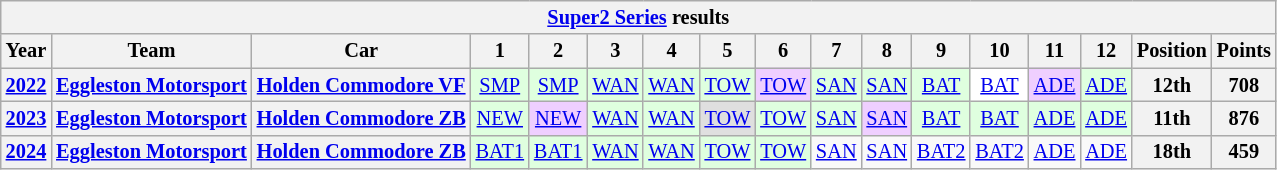<table class="wikitable" style="text-align:center; font-size:85%">
<tr>
<th colspan=17><a href='#'>Super2 Series</a> results</th>
</tr>
<tr>
<th>Year</th>
<th>Team</th>
<th>Car</th>
<th>1</th>
<th>2</th>
<th>3</th>
<th>4</th>
<th>5</th>
<th>6</th>
<th>7</th>
<th>8</th>
<th>9</th>
<th>10</th>
<th>11</th>
<th>12</th>
<th>Position</th>
<th>Points</th>
</tr>
<tr>
<th><a href='#'>2022</a></th>
<th nowrap><a href='#'>Eggleston Motorsport</a></th>
<th nowrap><a href='#'>Holden Commodore VF</a></th>
<td style="background: #dfffdf"><a href='#'>SMP</a><br></td>
<td style="background: #dfffdf"><a href='#'>SMP</a><br></td>
<td style="background: #dfffdf"><a href='#'>WAN</a><br></td>
<td style="background: #dfffdf"><a href='#'>WAN</a><br></td>
<td style="background: #dfffdf"><a href='#'>TOW</a><br></td>
<td style="background: #efcfff"><a href='#'>TOW</a><br></td>
<td style="background: #dfffdf"><a href='#'>SAN</a><br></td>
<td style="background: #dfffdf"><a href='#'>SAN</a><br></td>
<td style="background: #dfffdf"><a href='#'>BAT</a><br></td>
<td style="background: #ffffff"><a href='#'>BAT</a><br></td>
<td style="background: #efcfff"><a href='#'>ADE</a><br></td>
<td style="background: #dfffdf"><a href='#'>ADE</a><br></td>
<th>12th</th>
<th>708</th>
</tr>
<tr>
<th><a href='#'>2023</a></th>
<th nowrap><a href='#'>Eggleston Motorsport</a></th>
<th nowrap><a href='#'>Holden Commodore ZB</a></th>
<td style=background:#dfffdf><a href='#'>NEW</a><br></td>
<td style=background:#efcfff><a href='#'>NEW</a><br></td>
<td style=background:#dfffdf><a href='#'>WAN</a><br></td>
<td style=background:#dfffdf><a href='#'>WAN</a><br></td>
<td style=background:#dfdfdf><a href='#'>TOW</a><br></td>
<td style=background:#dfffdf><a href='#'>TOW</a><br></td>
<td style=background:#dfffdf><a href='#'>SAN</a><br></td>
<td style=background:#efcfff><a href='#'>SAN</a><br></td>
<td style=background:#dfffdf><a href='#'>BAT</a><br></td>
<td style=background:#dfffdf><a href='#'>BAT</a><br></td>
<td style=background:#dfffdf><a href='#'>ADE</a><br></td>
<td style=background:#dfffdf><a href='#'>ADE</a><br></td>
<th>11th</th>
<th>876</th>
</tr>
<tr>
<th><a href='#'>2024</a></th>
<th nowrap><a href='#'>Eggleston Motorsport</a></th>
<th nowrap><a href='#'>Holden Commodore ZB</a></th>
<td style=background:#dfffdf><a href='#'>BAT1</a><br></td>
<td style=background:#dfffdf><a href='#'>BAT1</a><br></td>
<td style=background:#dfffdf><a href='#'>WAN</a><br></td>
<td style=background:#dfffdf><a href='#'>WAN</a><br></td>
<td style=background:#dfffdf><a href='#'>TOW</a><br></td>
<td style=background:#dfffdf><a href='#'>TOW</a><br></td>
<td><a href='#'>SAN</a></td>
<td><a href='#'>SAN</a></td>
<td><a href='#'>BAT2</a></td>
<td><a href='#'>BAT2</a></td>
<td><a href='#'>ADE</a></td>
<td><a href='#'>ADE</a></td>
<th>18th</th>
<th>459</th>
</tr>
</table>
